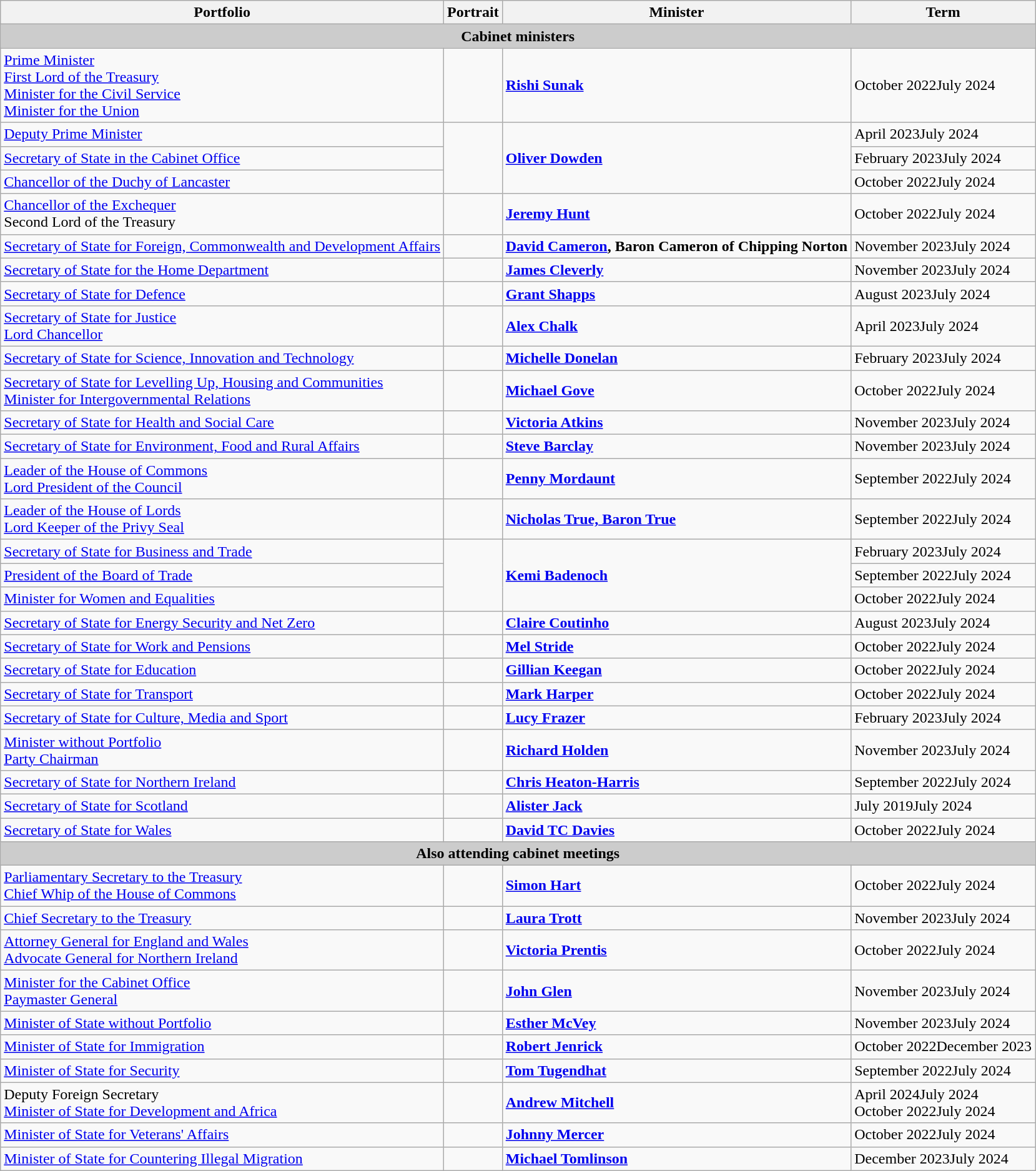<table class="wikitable">
<tr>
<th>Portfolio</th>
<th>Portrait</th>
<th>Minister</th>
<th>Term</th>
</tr>
<tr>
<th colspan="4" style="background:#ccc;">Cabinet ministers</th>
</tr>
<tr>
<td><a href='#'>Prime Minister</a><br><a href='#'>First Lord of the Treasury</a><br><a href='#'>Minister for the Civil Service</a><br><a href='#'>Minister for the Union</a></td>
<td></td>
<td><strong><a href='#'>Rishi Sunak</a></strong></td>
<td>October 2022July 2024</td>
</tr>
<tr>
<td><a href='#'>Deputy Prime Minister</a></td>
<td rowspan="3"></td>
<td rowspan="3"><strong><a href='#'>Oliver Dowden</a></strong></td>
<td>April 2023July 2024</td>
</tr>
<tr>
<td><a href='#'>Secretary of State in the Cabinet Office</a></td>
<td>February 2023July 2024</td>
</tr>
<tr>
<td><a href='#'>Chancellor of the Duchy of Lancaster</a></td>
<td>October 2022July 2024</td>
</tr>
<tr>
<td><a href='#'>Chancellor of the Exchequer</a><br>Second Lord of the Treasury</td>
<td></td>
<td><strong><a href='#'>Jeremy Hunt</a></strong></td>
<td>October 2022July 2024</td>
</tr>
<tr>
<td><a href='#'>Secretary of State for Foreign, Commonwealth and Development Affairs</a></td>
<td></td>
<td><strong><a href='#'>David Cameron</a>, Baron Cameron of Chipping Norton</strong></td>
<td>November 2023July 2024</td>
</tr>
<tr>
<td><a href='#'>Secretary of State for the Home Department</a></td>
<td></td>
<td><strong><a href='#'>James Cleverly</a></strong></td>
<td>November 2023July 2024</td>
</tr>
<tr>
<td><a href='#'>Secretary of State for Defence</a></td>
<td></td>
<td><strong><a href='#'>Grant Shapps</a></strong></td>
<td>August 2023July 2024</td>
</tr>
<tr>
<td><a href='#'>Secretary of State for Justice</a><br><a href='#'>Lord Chancellor</a></td>
<td></td>
<td><strong><a href='#'>Alex Chalk</a></strong></td>
<td>April 2023July 2024</td>
</tr>
<tr>
<td><a href='#'>Secretary of State for Science, Innovation and Technology</a></td>
<td></td>
<td><strong><a href='#'>Michelle Donelan</a></strong></td>
<td>February 2023July 2024</td>
</tr>
<tr>
<td><a href='#'>Secretary of State for Levelling Up, Housing and Communities</a><br><a href='#'>Minister for Intergovernmental Relations</a></td>
<td></td>
<td><strong><a href='#'>Michael Gove</a></strong></td>
<td>October 2022July 2024</td>
</tr>
<tr>
<td><a href='#'>Secretary of State for Health and Social Care</a></td>
<td></td>
<td><strong><a href='#'>Victoria Atkins</a></strong></td>
<td>November 2023July 2024</td>
</tr>
<tr>
<td><a href='#'>Secretary of State for Environment, Food and Rural Affairs</a></td>
<td></td>
<td><strong><a href='#'>Steve Barclay</a></strong></td>
<td>November 2023July 2024</td>
</tr>
<tr>
<td><a href='#'>Leader of the House of Commons</a> <br><a href='#'>Lord President of the Council</a></td>
<td></td>
<td><strong><a href='#'>Penny Mordaunt</a></strong></td>
<td>September 2022July 2024</td>
</tr>
<tr>
<td><a href='#'>Leader of the House of Lords</a> <br><a href='#'>Lord Keeper of the Privy Seal</a></td>
<td></td>
<td><strong><a href='#'>Nicholas True, Baron True</a></strong></td>
<td>September 2022July 2024</td>
</tr>
<tr>
<td><a href='#'>Secretary of State for Business and Trade</a></td>
<td rowspan="3"></td>
<td rowspan="3"><strong><a href='#'>Kemi Badenoch</a></strong></td>
<td>February 2023July 2024</td>
</tr>
<tr>
<td><a href='#'>President of the Board of Trade</a></td>
<td>September 2022July 2024</td>
</tr>
<tr>
<td><a href='#'>Minister for Women and Equalities</a></td>
<td>October 2022July 2024</td>
</tr>
<tr>
<td><a href='#'>Secretary of State for Energy Security and Net Zero</a></td>
<td></td>
<td><strong><a href='#'>Claire Coutinho</a></strong></td>
<td>August 2023July 2024</td>
</tr>
<tr>
<td><a href='#'>Secretary of State for Work and Pensions</a></td>
<td></td>
<td><strong><a href='#'>Mel Stride</a></strong></td>
<td>October 2022July 2024</td>
</tr>
<tr>
<td><a href='#'>Secretary of State for Education</a></td>
<td></td>
<td><strong><a href='#'>Gillian Keegan</a></strong></td>
<td>October 2022July 2024</td>
</tr>
<tr>
<td><a href='#'>Secretary of State for Transport</a></td>
<td></td>
<td><strong><a href='#'>Mark Harper</a></strong></td>
<td>October 2022July 2024</td>
</tr>
<tr>
<td><a href='#'>Secretary of State for Culture, Media and Sport</a></td>
<td></td>
<td><strong><a href='#'>Lucy Frazer</a></strong></td>
<td>February 2023July 2024</td>
</tr>
<tr>
<td><a href='#'>Minister without Portfolio</a><br><a href='#'>Party Chairman</a></td>
<td></td>
<td><strong><a href='#'>Richard Holden</a></strong></td>
<td>November 2023July 2024</td>
</tr>
<tr>
<td><a href='#'>Secretary of State for Northern Ireland</a></td>
<td></td>
<td><strong><a href='#'>Chris Heaton-Harris</a></strong></td>
<td>September 2022July 2024</td>
</tr>
<tr>
<td><a href='#'>Secretary of State for Scotland</a></td>
<td></td>
<td><strong><a href='#'>Alister Jack</a></strong></td>
<td>July 2019July 2024</td>
</tr>
<tr>
<td><a href='#'>Secretary of State for Wales</a></td>
<td></td>
<td><strong><a href='#'>David TC Davies</a></strong></td>
<td>October 2022July 2024</td>
</tr>
<tr>
<th colspan="4" style="background:#ccc;">Also attending cabinet meetings</th>
</tr>
<tr>
<td><a href='#'>Parliamentary Secretary to the Treasury</a><br><a href='#'>Chief Whip of the House of Commons</a></td>
<td></td>
<td><strong><a href='#'>Simon Hart</a></strong></td>
<td>October 2022July 2024</td>
</tr>
<tr>
<td><a href='#'>Chief Secretary to the Treasury</a></td>
<td></td>
<td><strong><a href='#'>Laura Trott</a></strong></td>
<td>November 2023July 2024</td>
</tr>
<tr>
<td><a href='#'>Attorney General for England and Wales</a><br><a href='#'>Advocate General for Northern Ireland</a></td>
<td></td>
<td><strong><a href='#'>Victoria Prentis</a></strong></td>
<td>October 2022July 2024</td>
</tr>
<tr>
<td><a href='#'>Minister for the Cabinet Office</a><br><a href='#'>Paymaster General</a></td>
<td></td>
<td><strong><a href='#'>John Glen</a></strong>  </td>
<td>November 2023July 2024</td>
</tr>
<tr>
<td><a href='#'>Minister of State without Portfolio</a></td>
<td></td>
<td><strong><a href='#'>Esther McVey</a></strong></td>
<td>November 2023July 2024</td>
</tr>
<tr>
<td><a href='#'>Minister of State for Immigration</a></td>
<td></td>
<td><strong><a href='#'>Robert Jenrick</a></strong></td>
<td>October 2022December 2023</td>
</tr>
<tr>
<td><a href='#'>Minister of State for Security</a></td>
<td></td>
<td><strong><a href='#'>Tom Tugendhat</a></strong></td>
<td>September 2022July 2024</td>
</tr>
<tr>
<td>Deputy Foreign Secretary<br><a href='#'>Minister of State for Development and Africa</a></td>
<td></td>
<td><strong><a href='#'>Andrew Mitchell</a></strong></td>
<td>April 2024July 2024<br>October 2022July 2024</td>
</tr>
<tr>
<td><a href='#'>Minister of State for Veterans' Affairs</a></td>
<td></td>
<td><strong><a href='#'>Johnny Mercer</a></strong></td>
<td>October 2022July 2024</td>
</tr>
<tr>
<td><a href='#'>Minister of State for Countering Illegal Migration</a></td>
<td></td>
<td><strong><a href='#'>Michael Tomlinson</a></strong></td>
<td>December 2023July 2024</td>
</tr>
</table>
